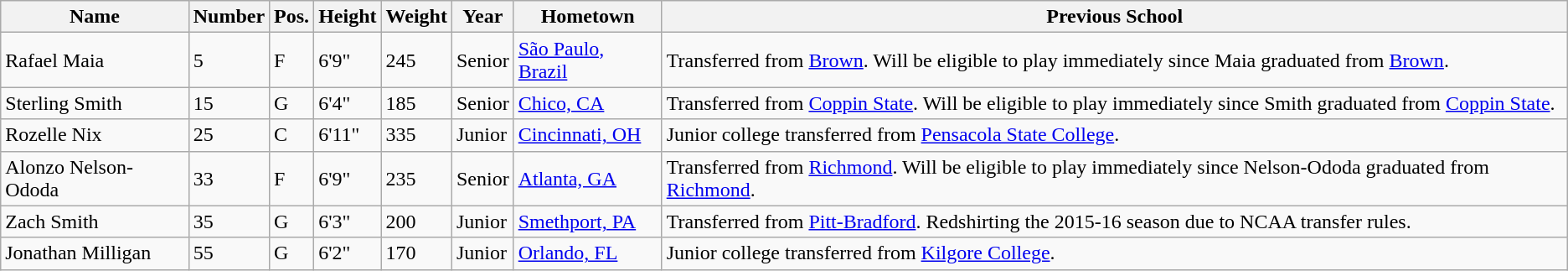<table class="wikitable sortable" border="1">
<tr>
<th>Name</th>
<th>Number</th>
<th>Pos.</th>
<th>Height</th>
<th>Weight</th>
<th>Year</th>
<th>Hometown</th>
<th class="unsortable">Previous School</th>
</tr>
<tr>
<td>Rafael Maia</td>
<td>5</td>
<td>F</td>
<td>6'9"</td>
<td>245</td>
<td> Senior</td>
<td><a href='#'>São Paulo, Brazil</a></td>
<td>Transferred from <a href='#'>Brown</a>. Will be eligible to play immediately since Maia graduated from <a href='#'>Brown</a>.</td>
</tr>
<tr>
<td>Sterling Smith</td>
<td>15</td>
<td>G</td>
<td>6'4"</td>
<td>185</td>
<td> Senior</td>
<td><a href='#'>Chico, CA</a></td>
<td>Transferred from <a href='#'>Coppin State</a>. Will be eligible to play immediately since Smith graduated from <a href='#'>Coppin State</a>.</td>
</tr>
<tr>
<td>Rozelle Nix</td>
<td>25</td>
<td>C</td>
<td>6'11"</td>
<td>335</td>
<td>Junior</td>
<td><a href='#'>Cincinnati, OH</a></td>
<td>Junior college transferred from <a href='#'>Pensacola State College</a>.</td>
</tr>
<tr>
<td>Alonzo Nelson-Ododa</td>
<td>33</td>
<td>F</td>
<td>6'9"</td>
<td>235</td>
<td> Senior</td>
<td><a href='#'>Atlanta, GA</a></td>
<td>Transferred from <a href='#'>Richmond</a>. Will be eligible to play immediately since Nelson-Ododa graduated from <a href='#'>Richmond</a>.</td>
</tr>
<tr>
<td>Zach Smith</td>
<td>35</td>
<td>G</td>
<td>6'3"</td>
<td>200</td>
<td>Junior</td>
<td><a href='#'>Smethport, PA</a></td>
<td>Transferred from <a href='#'>Pitt-Bradford</a>. Redshirting the 2015-16 season due to NCAA transfer rules.</td>
</tr>
<tr>
<td>Jonathan Milligan</td>
<td>55</td>
<td>G</td>
<td>6'2"</td>
<td>170</td>
<td>Junior</td>
<td><a href='#'>Orlando, FL</a></td>
<td>Junior college transferred from <a href='#'>Kilgore College</a>.</td>
</tr>
</table>
